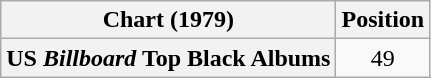<table class="wikitable plainrowheaders" style="text-align:center;">
<tr>
<th>Chart (1979)</th>
<th>Position</th>
</tr>
<tr>
<th scope="row">US <em>Billboard</em> Top Black Albums</th>
<td>49</td>
</tr>
</table>
